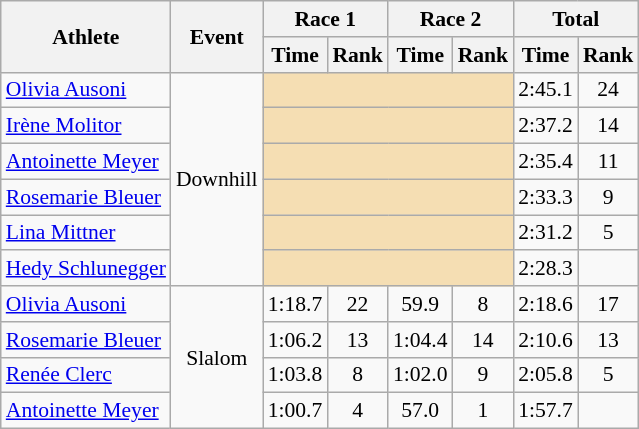<table class="wikitable" style="font-size:90%; text-align:center;">
<tr>
<th rowspan="2">Athlete</th>
<th rowspan="2">Event</th>
<th colspan="2">Race 1</th>
<th colspan="2">Race 2</th>
<th colspan="2">Total</th>
</tr>
<tr>
<th>Time</th>
<th>Rank</th>
<th>Time</th>
<th>Rank</th>
<th>Time</th>
<th>Rank</th>
</tr>
<tr>
<td style="text-align:left;"><a href='#'>Olivia Ausoni</a></td>
<td rowspan="6">Downhill</td>
<td colspan="4" bgcolor="wheat"></td>
<td>2:45.1</td>
<td>24</td>
</tr>
<tr>
<td style="text-align:left;"><a href='#'>Irène Molitor</a></td>
<td colspan="4" bgcolor="wheat"></td>
<td>2:37.2</td>
<td>14</td>
</tr>
<tr>
<td style="text-align:left;"><a href='#'>Antoinette Meyer</a></td>
<td colspan="4" bgcolor="wheat"></td>
<td>2:35.4</td>
<td>11</td>
</tr>
<tr>
<td style="text-align:left;"><a href='#'>Rosemarie Bleuer</a></td>
<td colspan="4" bgcolor="wheat"></td>
<td>2:33.3</td>
<td>9</td>
</tr>
<tr>
<td style="text-align:left;"><a href='#'>Lina Mittner</a></td>
<td colspan="4" bgcolor="wheat"></td>
<td>2:31.2</td>
<td>5</td>
</tr>
<tr>
<td style="text-align:left;"><a href='#'>Hedy Schlunegger</a></td>
<td colspan="4" bgcolor="wheat"></td>
<td>2:28.3</td>
<td></td>
</tr>
<tr>
<td style="text-align:left;"><a href='#'>Olivia Ausoni</a></td>
<td rowspan="4">Slalom</td>
<td>1:18.7</td>
<td>22</td>
<td>59.9</td>
<td>8</td>
<td>2:18.6</td>
<td>17</td>
</tr>
<tr>
<td style="text-align:left;"><a href='#'>Rosemarie Bleuer</a></td>
<td>1:06.2</td>
<td>13</td>
<td>1:04.4</td>
<td>14</td>
<td>2:10.6</td>
<td>13</td>
</tr>
<tr>
<td style="text-align:left;"><a href='#'>Renée Clerc</a></td>
<td>1:03.8</td>
<td>8</td>
<td>1:02.0</td>
<td>9</td>
<td>2:05.8</td>
<td>5</td>
</tr>
<tr>
<td style="text-align:left;"><a href='#'>Antoinette Meyer</a></td>
<td>1:00.7</td>
<td>4</td>
<td>57.0</td>
<td>1</td>
<td>1:57.7</td>
<td></td>
</tr>
</table>
